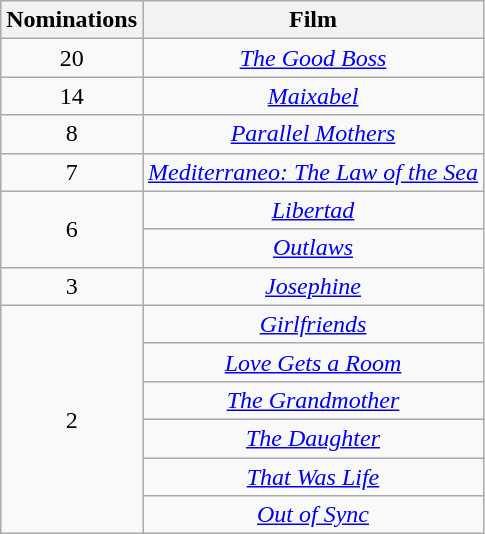<table class="wikitable plainrowheaders" style="text-align: center">
<tr>
<th scope="col" style="width:55px;">Nominations</th>
<th scope="col" style="text-align:center;">Film</th>
</tr>
<tr>
<td scope=row style="text-align:center">20</td>
<td><em><a href='#'>The Good Boss</a></em></td>
</tr>
<tr>
<td scope="row" style="text-align:center">14</td>
<td><em><a href='#'>Maixabel</a></em></td>
</tr>
<tr>
<td scope=row style="text-align:center;">8</td>
<td><em><a href='#'>Parallel Mothers</a></em></td>
</tr>
<tr>
<td scope=row style="text-align:center;">7</td>
<td><em><a href='#'>Mediterraneo: The Law of the Sea</a></em></td>
</tr>
<tr>
<td scope=row rowspan=2 style="text-align:center;">6</td>
<td><em><a href='#'>Libertad</a></em></td>
</tr>
<tr>
<td><em><a href='#'>Outlaws</a></em></td>
</tr>
<tr>
<td scope=row style="text-align:center;">3</td>
<td><em><a href='#'>Josephine</a></em></td>
</tr>
<tr>
<td scope=row rowspan=6 style="text-align:center;">2</td>
<td><em><a href='#'>Girlfriends</a></em></td>
</tr>
<tr>
<td><em><a href='#'>Love Gets a Room</a></em></td>
</tr>
<tr>
<td><em><a href='#'>The Grandmother</a></em></td>
</tr>
<tr>
<td><em><a href='#'>The Daughter</a></em></td>
</tr>
<tr>
<td><em><a href='#'>That Was Life</a></em></td>
</tr>
<tr>
<td><em><a href='#'>Out of Sync</a></em></td>
</tr>
</table>
